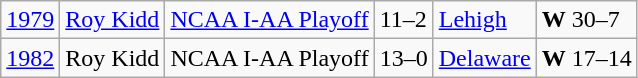<table class="wikitable">
<tr>
<td><a href='#'>1979</a></td>
<td><a href='#'>Roy Kidd</a></td>
<td><a href='#'>NCAA I-AA Playoff</a></td>
<td>11–2</td>
<td><a href='#'>Lehigh</a></td>
<td><strong>W</strong> 30–7</td>
</tr>
<tr>
<td><a href='#'>1982</a></td>
<td>Roy Kidd</td>
<td>NCAA I-AA Playoff</td>
<td>13–0</td>
<td><a href='#'>Delaware</a></td>
<td><strong>W</strong> 17–14</td>
</tr>
</table>
